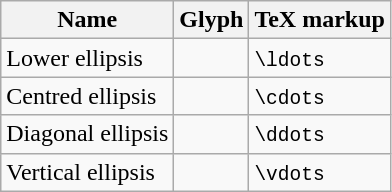<table class="wikitable">
<tr>
<th>Name</th>
<th>Glyph</th>
<th>TeX markup</th>
</tr>
<tr>
<td>Lower ellipsis</td>
<td style="text-align:center; vertical-align:bottom;"></td>
<td><code>\ldots</code></td>
</tr>
<tr>
<td>Centred ellipsis</td>
<td style="text-align:center;"></td>
<td><code>\cdots</code></td>
</tr>
<tr>
<td>Diagonal ellipsis</td>
<td style="text-align:center;"></td>
<td><code>\ddots</code></td>
</tr>
<tr>
<td>Vertical ellipsis</td>
<td style="text-align:center;"></td>
<td><code>\vdots</code></td>
</tr>
</table>
